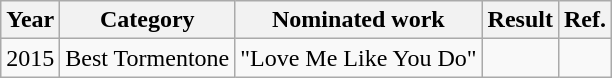<table class="wikitable">
<tr>
<th>Year</th>
<th>Category</th>
<th>Nominated work</th>
<th>Result</th>
<th>Ref.</th>
</tr>
<tr>
<td>2015</td>
<td>Best Tormentone</td>
<td rowspan="1">"Love Me Like You Do"</td>
<td></td>
<td></td>
</tr>
</table>
